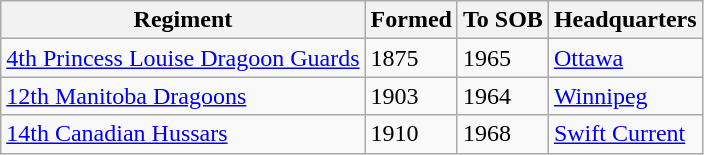<table class=wikitable>
<tr>
<th>Regiment</th>
<th>Formed</th>
<th>To SOB</th>
<th>Headquarters</th>
</tr>
<tr>
<td><a href='#'>4th Princess Louise Dragoon Guards</a></td>
<td>1875</td>
<td>1965</td>
<td><a href='#'>Ottawa</a></td>
</tr>
<tr>
<td><a href='#'>12th Manitoba Dragoons</a></td>
<td>1903</td>
<td>1964</td>
<td><a href='#'>Winnipeg</a></td>
</tr>
<tr>
<td><a href='#'>14th Canadian Hussars</a></td>
<td>1910</td>
<td>1968</td>
<td><a href='#'>Swift Current</a></td>
</tr>
</table>
